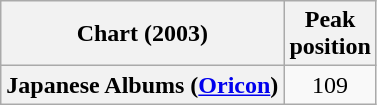<table class="wikitable plainrowheaders" style="text-align:center">
<tr>
<th scope="col">Chart (2003)</th>
<th scope="col">Peak<br> position</th>
</tr>
<tr>
<th scope="row">Japanese Albums (<a href='#'>Oricon</a>)</th>
<td>109</td>
</tr>
</table>
